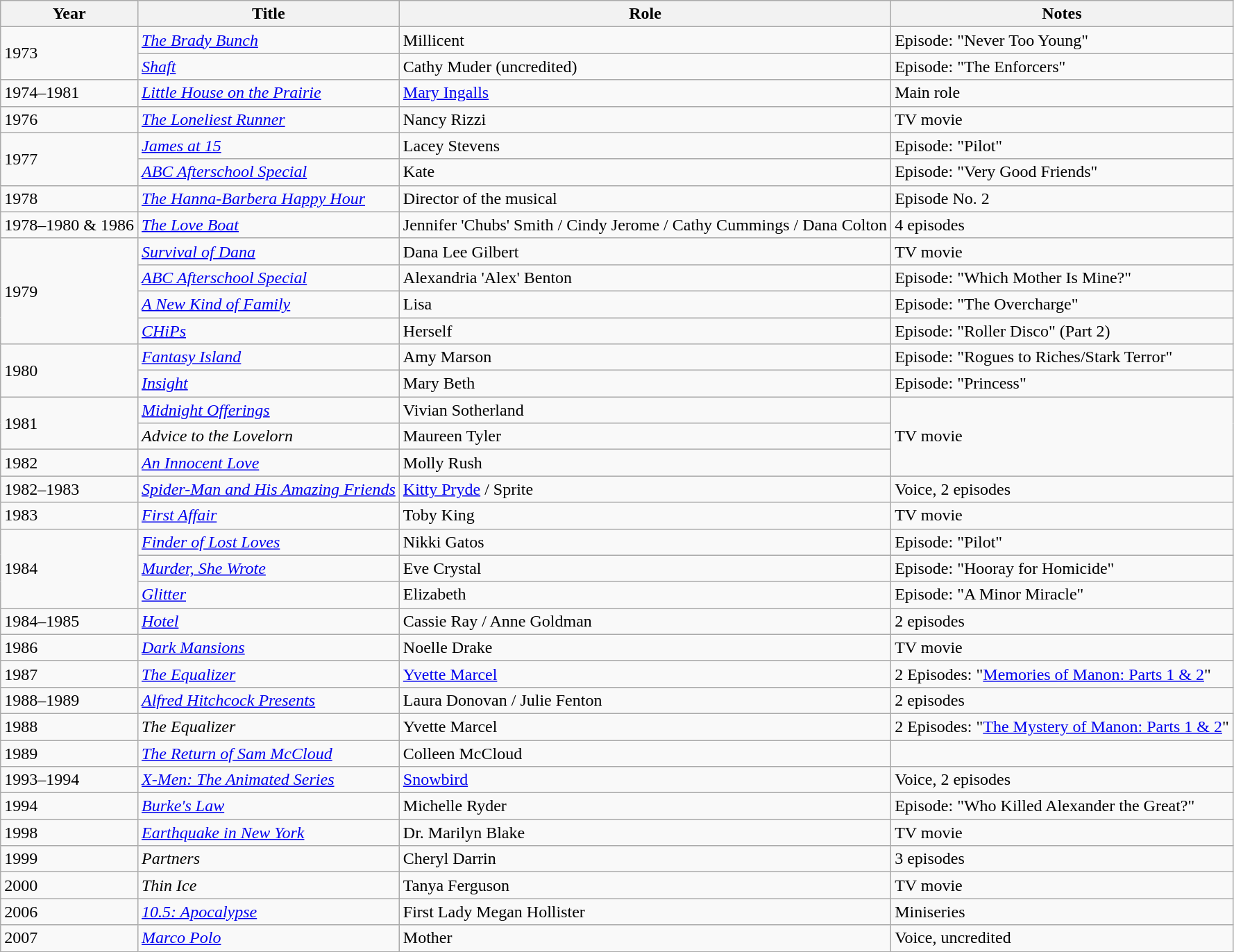<table class="wikitable sortable">
<tr>
<th scope="col">Year</th>
<th scope="col">Title</th>
<th scope="col">Role</th>
<th scope="col" class="unsortable">Notes</th>
</tr>
<tr>
<td rowspan=2>1973</td>
<td><em><a href='#'>The Brady Bunch</a></em></td>
<td>Millicent</td>
<td>Episode: "Never Too Young"</td>
</tr>
<tr>
<td><em><a href='#'>Shaft</a></em></td>
<td>Cathy Muder (uncredited)</td>
<td>Episode: "The Enforcers"</td>
</tr>
<tr>
<td>1974–1981</td>
<td><em><a href='#'>Little House on the Prairie</a></em></td>
<td><a href='#'>Mary Ingalls</a></td>
<td>Main role</td>
</tr>
<tr>
<td>1976</td>
<td data-sort-value="Loneliest Runner, The"><em><a href='#'>The Loneliest Runner</a></em></td>
<td>Nancy Rizzi</td>
<td>TV movie</td>
</tr>
<tr>
<td rowspan=2>1977</td>
<td><em><a href='#'>James at 15</a></em></td>
<td>Lacey Stevens</td>
<td>Episode: "Pilot"</td>
</tr>
<tr>
<td><em><a href='#'>ABC Afterschool Special</a></em></td>
<td>Kate</td>
<td>Episode: "Very Good Friends"</td>
</tr>
<tr>
<td>1978</td>
<td data-sort-value="Hanna-Barbera Happy Hour, The"><em><a href='#'>The Hanna-Barbera Happy Hour</a></em></td>
<td>Director of the musical</td>
<td>Episode No. 2</td>
</tr>
<tr>
<td>1978–1980 & 1986</td>
<td data-sort-value="Love Boat, The"><em><a href='#'>The Love Boat</a></em></td>
<td>Jennifer 'Chubs' Smith / Cindy Jerome / Cathy Cummings / Dana Colton</td>
<td>4 episodes</td>
</tr>
<tr>
<td rowspan=4>1979</td>
<td><em><a href='#'>Survival of Dana</a></em></td>
<td>Dana Lee Gilbert</td>
<td>TV movie</td>
</tr>
<tr>
<td><em><a href='#'>ABC Afterschool Special</a></em></td>
<td>Alexandria 'Alex' Benton</td>
<td>Episode: "Which Mother Is Mine?"</td>
</tr>
<tr>
<td data-sort-value="New Kind of Family, A"><em><a href='#'>A New Kind of Family</a></em></td>
<td>Lisa</td>
<td>Episode: "The Overcharge"</td>
</tr>
<tr>
<td><em><a href='#'>CHiPs</a></em></td>
<td>Herself</td>
<td>Episode: "Roller Disco" (Part 2)</td>
</tr>
<tr>
<td rowspan=2>1980</td>
<td><em><a href='#'>Fantasy Island</a></em></td>
<td>Amy Marson</td>
<td>Episode: "Rogues to Riches/Stark Terror"</td>
</tr>
<tr>
<td><em><a href='#'>Insight</a></em></td>
<td>Mary Beth</td>
<td>Episode: "Princess"</td>
</tr>
<tr>
<td rowspan=2>1981</td>
<td><em><a href='#'>Midnight Offerings</a></em></td>
<td>Vivian Sotherland</td>
<td rowspan=3>TV movie</td>
</tr>
<tr>
<td><em>Advice to the Lovelorn</em></td>
<td>Maureen Tyler</td>
</tr>
<tr>
<td>1982</td>
<td><em><a href='#'>An Innocent Love</a></em></td>
<td>Molly Rush</td>
</tr>
<tr>
<td>1982–1983</td>
<td><em><a href='#'>Spider-Man and His Amazing Friends</a></em></td>
<td><a href='#'>Kitty Pryde</a> / Sprite</td>
<td>Voice, 2 episodes</td>
</tr>
<tr>
<td>1983</td>
<td><em><a href='#'>First Affair</a></em></td>
<td>Toby King</td>
<td>TV movie</td>
</tr>
<tr>
<td rowspan=3>1984</td>
<td><em><a href='#'>Finder of Lost Loves</a></em></td>
<td>Nikki Gatos</td>
<td>Episode: "Pilot"</td>
</tr>
<tr>
<td><em><a href='#'>Murder, She Wrote</a></em></td>
<td>Eve Crystal</td>
<td>Episode: "Hooray for Homicide"</td>
</tr>
<tr>
<td><em><a href='#'>Glitter</a></em></td>
<td>Elizabeth</td>
<td>Episode: "A Minor Miracle"</td>
</tr>
<tr>
<td>1984–1985</td>
<td><em><a href='#'>Hotel</a></em></td>
<td>Cassie Ray / Anne Goldman</td>
<td>2 episodes</td>
</tr>
<tr>
<td>1986</td>
<td><em><a href='#'>Dark Mansions</a></em></td>
<td>Noelle Drake</td>
<td>TV movie</td>
</tr>
<tr>
<td>1987</td>
<td data-sort-value="Equalizer, The"><em><a href='#'>The Equalizer</a></em></td>
<td><a href='#'>Yvette Marcel</a></td>
<td>2 Episodes: "<a href='#'>Memories of Manon: Parts 1 & 2</a>"</td>
</tr>
<tr>
<td>1988–1989</td>
<td><em><a href='#'>Alfred Hitchcock Presents</a></em></td>
<td>Laura Donovan / Julie Fenton</td>
<td>2 episodes</td>
</tr>
<tr>
<td>1988</td>
<td data-sort-value="Equalizer, The"><em>The Equalizer</em></td>
<td>Yvette Marcel</td>
<td>2 Episodes: "<a href='#'>The Mystery of Manon: Parts 1 & 2</a>"</td>
</tr>
<tr>
<td>1989</td>
<td data-sort-value="Return of Sam McCloud, The"><em><a href='#'>The Return of Sam McCloud</a></em></td>
<td>Colleen McCloud</td>
</tr>
<tr>
<td>1993–1994</td>
<td><em><a href='#'>X-Men: The Animated Series</a></em></td>
<td><a href='#'>Snowbird</a></td>
<td>Voice, 2 episodes</td>
</tr>
<tr>
<td>1994</td>
<td><em><a href='#'>Burke's Law</a></em></td>
<td>Michelle Ryder</td>
<td>Episode: "Who Killed Alexander the Great?"</td>
</tr>
<tr>
<td>1998</td>
<td><em><a href='#'>Earthquake in New York</a></em></td>
<td>Dr. Marilyn Blake</td>
<td>TV movie</td>
</tr>
<tr>
<td>1999</td>
<td><em>Partners</em></td>
<td>Cheryl Darrin</td>
<td>3 episodes</td>
</tr>
<tr>
<td>2000</td>
<td><em>Thin Ice</em></td>
<td>Tanya Ferguson</td>
<td>TV movie</td>
</tr>
<tr>
<td>2006</td>
<td><em><a href='#'>10.5: Apocalypse</a></em></td>
<td>First Lady Megan Hollister</td>
<td>Miniseries</td>
</tr>
<tr>
<td>2007</td>
<td><em><a href='#'>Marco Polo</a></em></td>
<td>Mother</td>
<td>Voice, uncredited</td>
</tr>
</table>
